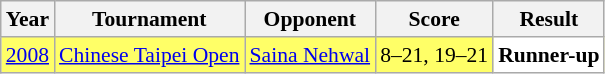<table class="sortable wikitable" style="font-size: 90%;">
<tr>
<th>Year</th>
<th>Tournament</th>
<th>Opponent</th>
<th>Score</th>
<th>Result</th>
</tr>
<tr style="background:#FFFF67">
<td align="center"><a href='#'>2008</a></td>
<td align="left"><a href='#'>Chinese Taipei Open</a></td>
<td align="left"> <a href='#'>Saina Nehwal</a></td>
<td align="left">8–21, 19–21</td>
<td style="text-align:left; background:white"> <strong>Runner-up</strong></td>
</tr>
</table>
